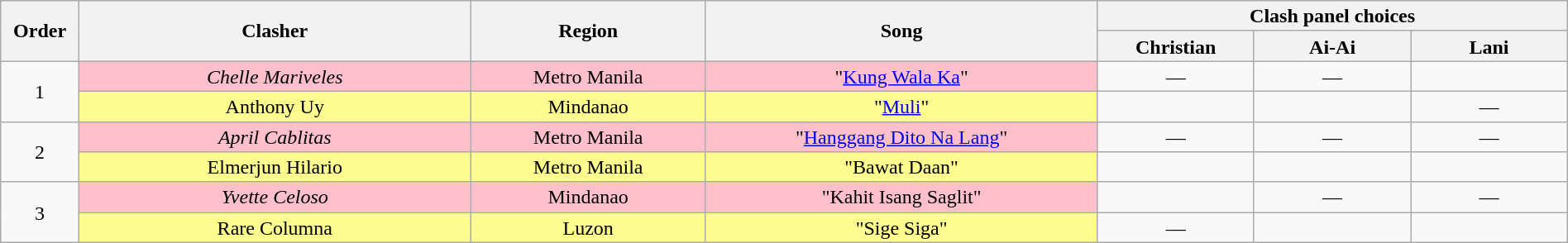<table class="wikitable" style="text-align:center; line-height:17px; width:100%;">
<tr>
<th rowspan="2" width="5%">Order</th>
<th rowspan="2" width="25%">Clasher</th>
<th rowspan="2">Region</th>
<th rowspan="2" width="25%">Song</th>
<th colspan="3" width="30%">Clash panel choices</th>
</tr>
<tr>
<th width="10%">Christian</th>
<th width="10%">Ai-Ai</th>
<th width="10%">Lani</th>
</tr>
<tr>
<td rowspan="2">1</td>
<td style="background:pink;"><em>Chelle Mariveles</em></td>
<td style="background:pink;">Metro Manila</td>
<td style="background:pink;">"<a href='#'>Kung Wala Ka</a>"</td>
<td>—</td>
<td>—</td>
<td><strong></strong></td>
</tr>
<tr>
<td style="background:#fdfc8f;">Anthony Uy</td>
<td style="background:#fdfc8f;">Mindanao</td>
<td style="background:#fdfc8f;">"<a href='#'>Muli</a>"</td>
<td><strong></strong></td>
<td><strong></strong></td>
<td>—</td>
</tr>
<tr>
<td rowspan="2">2</td>
<td style="background:pink;"><em>April Cablitas</em></td>
<td style="background:pink;">Metro Manila</td>
<td style="background:pink;">"<a href='#'>Hanggang Dito Na Lang</a>"</td>
<td>—</td>
<td>—</td>
<td>—</td>
</tr>
<tr>
<td style="background:#fdfc8f;">Elmerjun Hilario</td>
<td style="background:#fdfc8f;">Metro Manila</td>
<td style="background:#fdfc8f;">"Bawat Daan"</td>
<td><strong></strong></td>
<td><strong></strong></td>
<td><strong></strong></td>
</tr>
<tr>
<td rowspan="2">3</td>
<td style="background:pink;"><em>Yvette Celoso</em></td>
<td style="background:pink;">Mindanao</td>
<td style="background:pink;">"Kahit Isang Saglit"</td>
<td><strong></strong></td>
<td>—</td>
<td>—</td>
</tr>
<tr>
<td style="background:#fdfc8f;">Rare Columna</td>
<td style="background:#fdfc8f;">Luzon</td>
<td style="background:#fdfc8f;">"Sige Siga"</td>
<td>—</td>
<td><strong></strong></td>
<td><strong></strong></td>
</tr>
</table>
